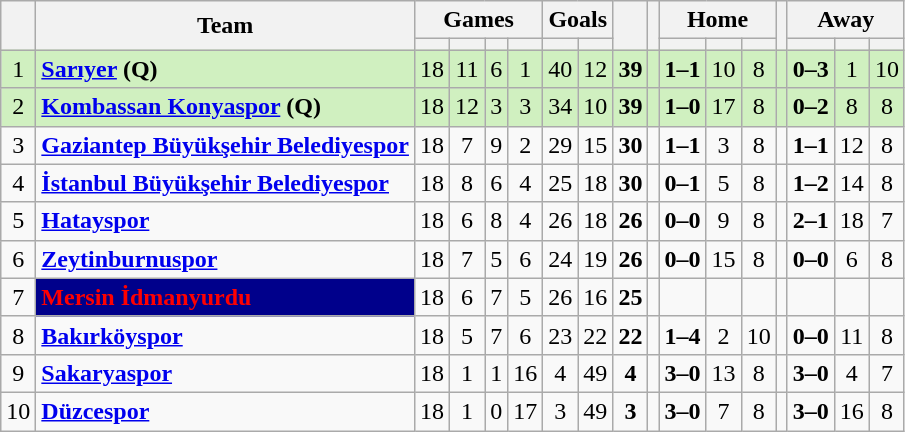<table class="wikitable" style="text-align: center;">
<tr>
<th rowspan=2></th>
<th rowspan=2>Team</th>
<th colspan=4>Games</th>
<th colspan=2>Goals</th>
<th rowspan=2></th>
<th rowspan=2></th>
<th colspan=3>Home</th>
<th rowspan=2></th>
<th colspan=3>Away</th>
</tr>
<tr>
<th></th>
<th></th>
<th></th>
<th></th>
<th></th>
<th></th>
<th></th>
<th></th>
<th></th>
<th></th>
<th></th>
<th></th>
</tr>
<tr>
<td bgcolor="#D0F0C0">1</td>
<td align="left" bgcolor="#D0F0C0"><strong><a href='#'>Sarıyer</a> (Q)</strong></td>
<td bgcolor="#D0F0C0">18</td>
<td bgcolor="#D0F0C0">11</td>
<td bgcolor="#D0F0C0">6</td>
<td bgcolor="#D0F0C0">1</td>
<td bgcolor="#D0F0C0">40</td>
<td bgcolor="#D0F0C0">12</td>
<td bgcolor="#D0F0C0"><strong>39</strong></td>
<td bgcolor="#D0F0C0"></td>
<td bgcolor="#D0F0C0"><strong>1–1</strong></td>
<td bgcolor="#D0F0C0">10</td>
<td bgcolor="#D0F0C0">8</td>
<td bgcolor="#D0F0C0"></td>
<td bgcolor="#D0F0C0"><strong>0–3</strong></td>
<td bgcolor="#D0F0C0">1</td>
<td bgcolor="#D0F0C0">10</td>
</tr>
<tr>
<td bgcolor="#D0F0C0">2</td>
<td align="left" bgcolor="#D0F0C0"><strong><a href='#'>Kombassan Konyaspor</a> (Q)</strong></td>
<td bgcolor="#D0F0C0">18</td>
<td bgcolor="#D0F0C0">12</td>
<td bgcolor="#D0F0C0">3</td>
<td bgcolor="#D0F0C0">3</td>
<td bgcolor="#D0F0C0">34</td>
<td bgcolor="#D0F0C0">10</td>
<td bgcolor="#D0F0C0"><strong>39</strong></td>
<td bgcolor="#D0F0C0"></td>
<td bgcolor="#D0F0C0"><strong>1–0</strong></td>
<td bgcolor="#D0F0C0">17</td>
<td bgcolor="#D0F0C0">8</td>
<td bgcolor="#D0F0C0"></td>
<td bgcolor="#D0F0C0"><strong>0–2</strong></td>
<td bgcolor="#D0F0C0">8</td>
<td 8 bgcolor="#D0F0C0">8</td>
</tr>
<tr>
<td>3</td>
<td align="left"><strong><a href='#'>Gaziantep Büyükşehir Belediyespor</a></strong></td>
<td>18</td>
<td>7</td>
<td>9</td>
<td>2</td>
<td>29</td>
<td>15</td>
<td><strong>30</strong></td>
<td></td>
<td><strong>1–1</strong></td>
<td>3</td>
<td>8</td>
<td></td>
<td><strong>1–1</strong></td>
<td>12</td>
<td>8</td>
</tr>
<tr>
<td>4</td>
<td align="left"><strong><a href='#'>İstanbul Büyükşehir Belediyespor</a></strong></td>
<td>18</td>
<td>8</td>
<td>6</td>
<td>4</td>
<td>25</td>
<td>18</td>
<td><strong>30</strong></td>
<td></td>
<td><strong>0–1</strong></td>
<td>5</td>
<td>8</td>
<td></td>
<td><strong>1–2</strong></td>
<td>14</td>
<td>8</td>
</tr>
<tr>
<td>5</td>
<td align="left"><strong><a href='#'>Hatayspor</a></strong></td>
<td>18</td>
<td>6</td>
<td>8</td>
<td>4</td>
<td>26</td>
<td>18</td>
<td><strong>26</strong></td>
<td></td>
<td><strong>0–0</strong></td>
<td>9</td>
<td>8</td>
<td></td>
<td><strong>2–1</strong></td>
<td>18</td>
<td>7</td>
</tr>
<tr>
<td>6</td>
<td align="left"><strong><a href='#'>Zeytinburnuspor</a></strong></td>
<td>18</td>
<td>7</td>
<td>5</td>
<td>6</td>
<td>24</td>
<td>19</td>
<td><strong>26</strong></td>
<td></td>
<td><strong>0–0</strong></td>
<td>15</td>
<td>8</td>
<td></td>
<td><strong>0–0</strong></td>
<td>6</td>
<td>8</td>
</tr>
<tr>
<td>7</td>
<td align="left" bgcolor="#00008B" style="color:red;"><strong>Mersin İdmanyurdu</strong></td>
<td>18</td>
<td>6</td>
<td>7</td>
<td>5</td>
<td>26</td>
<td>16</td>
<td><strong>25</strong></td>
<td></td>
<td></td>
<td></td>
<td></td>
<td></td>
<td></td>
<td></td>
<td></td>
</tr>
<tr>
<td>8</td>
<td align="left"><strong><a href='#'>Bakırköyspor</a></strong></td>
<td>18</td>
<td>5</td>
<td>7</td>
<td>6</td>
<td>23</td>
<td>22</td>
<td><strong>22</strong></td>
<td></td>
<td><strong>1–4</strong></td>
<td>2</td>
<td>10</td>
<td></td>
<td><strong>0–0</strong></td>
<td>11</td>
<td>8</td>
</tr>
<tr>
<td>9</td>
<td align="left"><strong><a href='#'>Sakaryaspor</a></strong></td>
<td>18</td>
<td>1</td>
<td>1</td>
<td>16</td>
<td>4</td>
<td>49</td>
<td><strong>4</strong></td>
<td></td>
<td><strong>3–0</strong></td>
<td>13</td>
<td>8</td>
<td></td>
<td><strong>3–0</strong></td>
<td>4</td>
<td>7</td>
</tr>
<tr>
<td>10</td>
<td align="left"><strong><a href='#'>Düzcespor</a></strong></td>
<td>18</td>
<td>1</td>
<td>0</td>
<td>17</td>
<td>3</td>
<td>49</td>
<td><strong>3</strong></td>
<td></td>
<td><strong>3–0</strong></td>
<td>7</td>
<td>8</td>
<td></td>
<td><strong>3–0</strong></td>
<td>16</td>
<td>8</td>
</tr>
</table>
